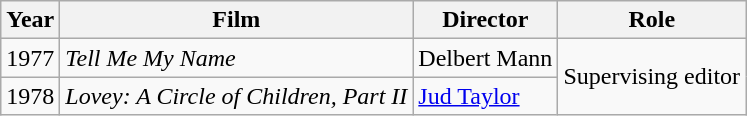<table class="wikitable">
<tr>
<th>Year</th>
<th>Film</th>
<th>Director</th>
<th>Role</th>
</tr>
<tr>
<td>1977</td>
<td><em>Tell Me My Name</em></td>
<td>Delbert Mann</td>
<td rowspan=2>Supervising editor</td>
</tr>
<tr>
<td>1978</td>
<td><em>Lovey: A Circle of Children, Part II</em></td>
<td><a href='#'>Jud Taylor</a></td>
</tr>
</table>
